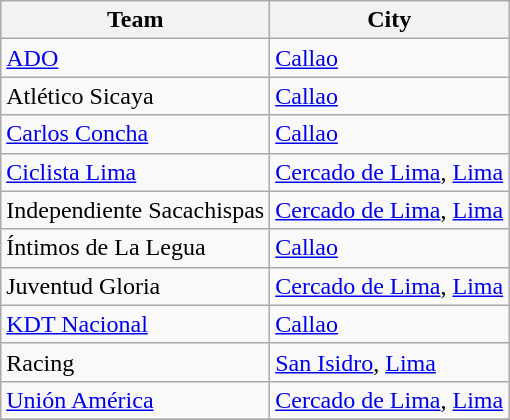<table class="wikitable sortable">
<tr>
<th>Team</th>
<th>City</th>
</tr>
<tr>
<td><a href='#'>ADO</a></td>
<td><a href='#'>Callao</a></td>
</tr>
<tr>
<td>Atlético Sicaya</td>
<td><a href='#'>Callao</a></td>
</tr>
<tr>
<td><a href='#'>Carlos Concha</a></td>
<td><a href='#'>Callao</a></td>
</tr>
<tr>
<td><a href='#'>Ciclista Lima</a></td>
<td><a href='#'>Cercado de Lima</a>, <a href='#'>Lima</a></td>
</tr>
<tr>
<td>Independiente Sacachispas</td>
<td><a href='#'>Cercado de Lima</a>, <a href='#'>Lima</a></td>
</tr>
<tr>
<td>Íntimos de La Legua</td>
<td><a href='#'>Callao</a></td>
</tr>
<tr>
<td>Juventud Gloria</td>
<td><a href='#'>Cercado de Lima</a>, <a href='#'>Lima</a></td>
</tr>
<tr>
<td><a href='#'>KDT Nacional</a></td>
<td><a href='#'>Callao</a></td>
</tr>
<tr>
<td>Racing</td>
<td><a href='#'>San Isidro</a>, <a href='#'>Lima</a></td>
</tr>
<tr>
<td><a href='#'>Unión América</a></td>
<td><a href='#'>Cercado de Lima</a>, <a href='#'>Lima</a></td>
</tr>
<tr>
</tr>
</table>
